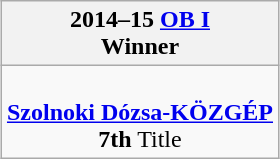<table class=wikitable style="text-align:center; margin:auto">
<tr>
<th>2014–15 <a href='#'>OB I</a><br>Winner</th>
</tr>
<tr>
<td><br><strong><a href='#'>Szolnoki Dózsa-KÖZGÉP</a></strong><br><strong>7th</strong> Title</td>
</tr>
</table>
